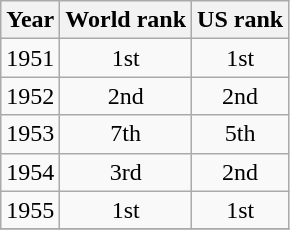<table class=wikitable>
<tr>
<th>Year</th>
<th>World rank</th>
<th>US rank</th>
</tr>
<tr>
<td>1951</td>
<td align="center">1st</td>
<td align="center">1st</td>
</tr>
<tr>
<td>1952</td>
<td align="center">2nd</td>
<td align="center">2nd</td>
</tr>
<tr>
<td>1953</td>
<td align="center">7th</td>
<td align="center">5th</td>
</tr>
<tr>
<td>1954</td>
<td align="center">3rd</td>
<td align="center">2nd</td>
</tr>
<tr>
<td>1955</td>
<td align="center">1st</td>
<td align="center">1st</td>
</tr>
<tr>
</tr>
</table>
